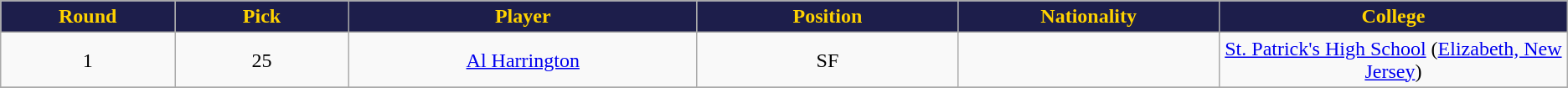<table class="wikitable sortable sortable">
<tr>
<th style="background:#1D1E4B; color:#FFD300" width="10%">Round</th>
<th style="background:#1D1E4B; color:#FFD300" width="10%">Pick</th>
<th style="background:#1D1E4B; color:#FFD300" width="20%">Player</th>
<th style="background:#1D1E4B; color:#FFD300" width="15%">Position</th>
<th style="background:#1D1E4B; color:#FFD300" width="15%">Nationality</th>
<th style="background:#1D1E4B; color:#FFD300" width="20%">College</th>
</tr>
<tr align="center" bgcolor="">
<td>1</td>
<td>25</td>
<td><a href='#'>Al Harrington</a></td>
<td>SF</td>
<td></td>
<td><a href='#'>St. Patrick's High School</a> (<a href='#'>Elizabeth, New Jersey</a>)</td>
</tr>
<tr align="center" bgcolor="">
</tr>
</table>
